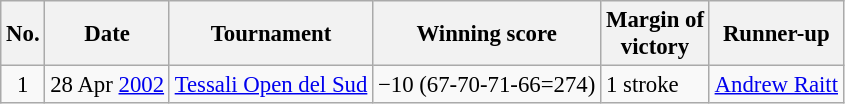<table class="wikitable" style="font-size:95%;">
<tr>
<th>No.</th>
<th>Date</th>
<th>Tournament</th>
<th>Winning score</th>
<th>Margin of<br>victory</th>
<th>Runner-up</th>
</tr>
<tr>
<td align=center>1</td>
<td align=right>28 Apr <a href='#'>2002</a></td>
<td><a href='#'>Tessali Open del Sud</a></td>
<td>−10 (67-70-71-66=274)</td>
<td>1 stroke</td>
<td> <a href='#'>Andrew Raitt</a></td>
</tr>
</table>
